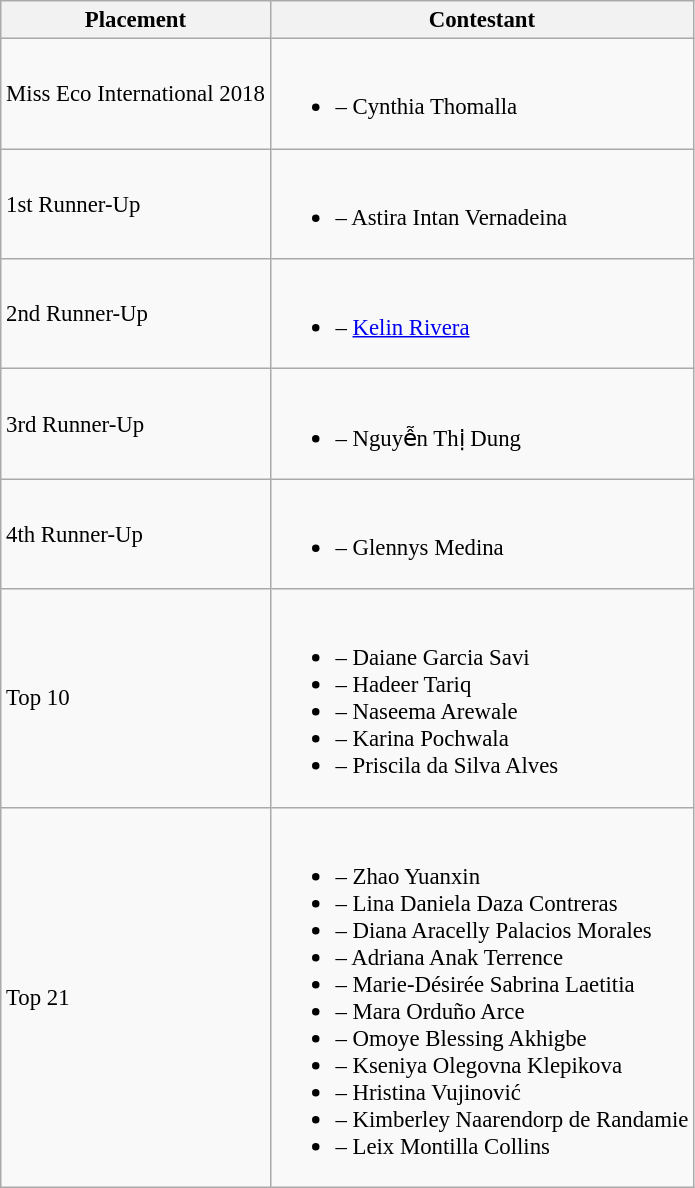<table class="wikitable sortable" style="font-size: 95%;">
<tr>
<th>Placement</th>
<th>Contestant</th>
</tr>
<tr>
<td>Miss Eco International 2018</td>
<td><br><ul><li> – Cynthia Thomalla</li></ul></td>
</tr>
<tr>
<td>1st Runner-Up</td>
<td><br><ul><li> – Astira Intan Vernadeina</li></ul></td>
</tr>
<tr>
<td>2nd Runner-Up</td>
<td><br><ul><li> – <a href='#'>Kelin Rivera</a></li></ul></td>
</tr>
<tr>
<td>3rd Runner-Up</td>
<td><br><ul><li>– Nguyễn Thị Dung</li></ul></td>
</tr>
<tr>
<td>4th Runner-Up</td>
<td><br><ul><li> – Glennys Medina</li></ul></td>
</tr>
<tr>
<td>Top 10</td>
<td><br><ul><li> – Daiane Garcia Savi</li><li> – Hadeer Tariq</li><li> – Naseema Arewale</li><li> – Karina Pochwala</li><li> – Priscila da Silva Alves</li></ul></td>
</tr>
<tr>
<td>Top 21</td>
<td><br><ul><li> – Zhao Yuanxin</li><li> – Lina Daniela Daza Contreras</li><li> – Diana Aracelly Palacios Morales</li><li> – Adriana Anak Terrence</li><li> – Marie-Désirée Sabrina Laetitia</li><li> – Mara Orduño Arce</li><li> – Omoye Blessing Akhigbe</li><li> – Kseniya Olegovna Klepikova</li><li> – Hristina Vujinović</li><li> – Kimberley Naarendorp de Randamie</li><li> – Leix Montilla Collins</li></ul></td>
</tr>
</table>
